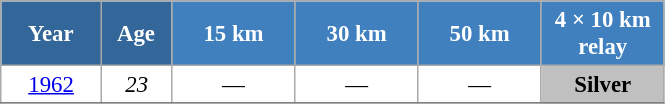<table class="wikitable" style="font-size:95%; text-align:center; border:grey solid 1px; border-collapse:collapse; background:#ffffff;">
<tr>
<th style="background-color:#369; color:white; width:60px;"> Year </th>
<th style="background-color:#369; color:white; width:40px;"> Age </th>
<th style="background-color:#4180be; color:white; width:75px;"> 15 km </th>
<th style="background-color:#4180be; color:white; width:75px;"> 30 km </th>
<th style="background-color:#4180be; color:white; width:75px;"> 50 km </th>
<th style="background-color:#4180be; color:white; width:75px;"> 4 × 10 km <br> relay </th>
</tr>
<tr>
<td><a href='#'>1962</a></td>
<td><em>23</em></td>
<td>—</td>
<td>—</td>
<td>—</td>
<td style="background:silver;"><strong>Silver</strong></td>
</tr>
<tr>
</tr>
</table>
